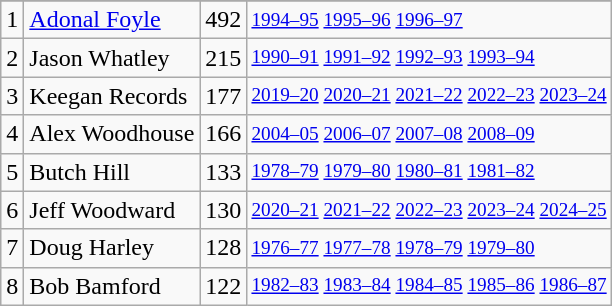<table class="wikitable">
<tr>
</tr>
<tr>
<td>1</td>
<td><a href='#'>Adonal Foyle</a></td>
<td>492</td>
<td style="font-size:80%;"><a href='#'>1994–95</a> <a href='#'>1995–96</a> <a href='#'>1996–97</a></td>
</tr>
<tr>
<td>2</td>
<td>Jason Whatley</td>
<td>215</td>
<td style="font-size:80%;"><a href='#'>1990–91</a> <a href='#'>1991–92</a> <a href='#'>1992–93</a> <a href='#'>1993–94</a></td>
</tr>
<tr>
<td>3</td>
<td>Keegan Records</td>
<td>177</td>
<td style="font-size:80%;"><a href='#'>2019–20</a> <a href='#'>2020–21</a> <a href='#'>2021–22</a> <a href='#'>2022–23</a> <a href='#'>2023–24</a></td>
</tr>
<tr>
<td>4</td>
<td>Alex Woodhouse</td>
<td>166</td>
<td style="font-size:80%;"><a href='#'>2004–05</a> <a href='#'>2006–07</a> <a href='#'>2007–08</a> <a href='#'>2008–09</a></td>
</tr>
<tr>
<td>5</td>
<td>Butch Hill</td>
<td>133</td>
<td style="font-size:80%;"><a href='#'>1978–79</a> <a href='#'>1979–80</a> <a href='#'>1980–81</a> <a href='#'>1981–82</a></td>
</tr>
<tr>
<td>6</td>
<td>Jeff Woodward</td>
<td>130</td>
<td style="font-size:80%;"><a href='#'>2020–21</a> <a href='#'>2021–22</a> <a href='#'>2022–23</a> <a href='#'>2023–24</a> <a href='#'>2024–25</a></td>
</tr>
<tr>
<td>7</td>
<td>Doug Harley</td>
<td>128</td>
<td style="font-size:80%;"><a href='#'>1976–77</a> <a href='#'>1977–78</a> <a href='#'>1978–79</a> <a href='#'>1979–80</a></td>
</tr>
<tr>
<td>8</td>
<td>Bob Bamford</td>
<td>122</td>
<td style="font-size:80%;"><a href='#'>1982–83</a> <a href='#'>1983–84</a> <a href='#'>1984–85</a> <a href='#'>1985–86</a> <a href='#'>1986–87</a></td>
</tr>
</table>
